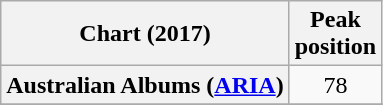<table class="wikitable sortable plainrowheaders" style="text-align:center">
<tr>
<th scope="col">Chart (2017)</th>
<th scope="col">Peak<br> position</th>
</tr>
<tr>
<th scope="row">Australian Albums (<a href='#'>ARIA</a>)</th>
<td>78</td>
</tr>
<tr>
</tr>
<tr>
</tr>
<tr>
</tr>
<tr>
</tr>
</table>
